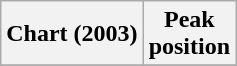<table class="wikitable">
<tr>
<th scope="col">Chart (2003)</th>
<th scope="col">Peak<br>position</th>
</tr>
<tr>
</tr>
</table>
